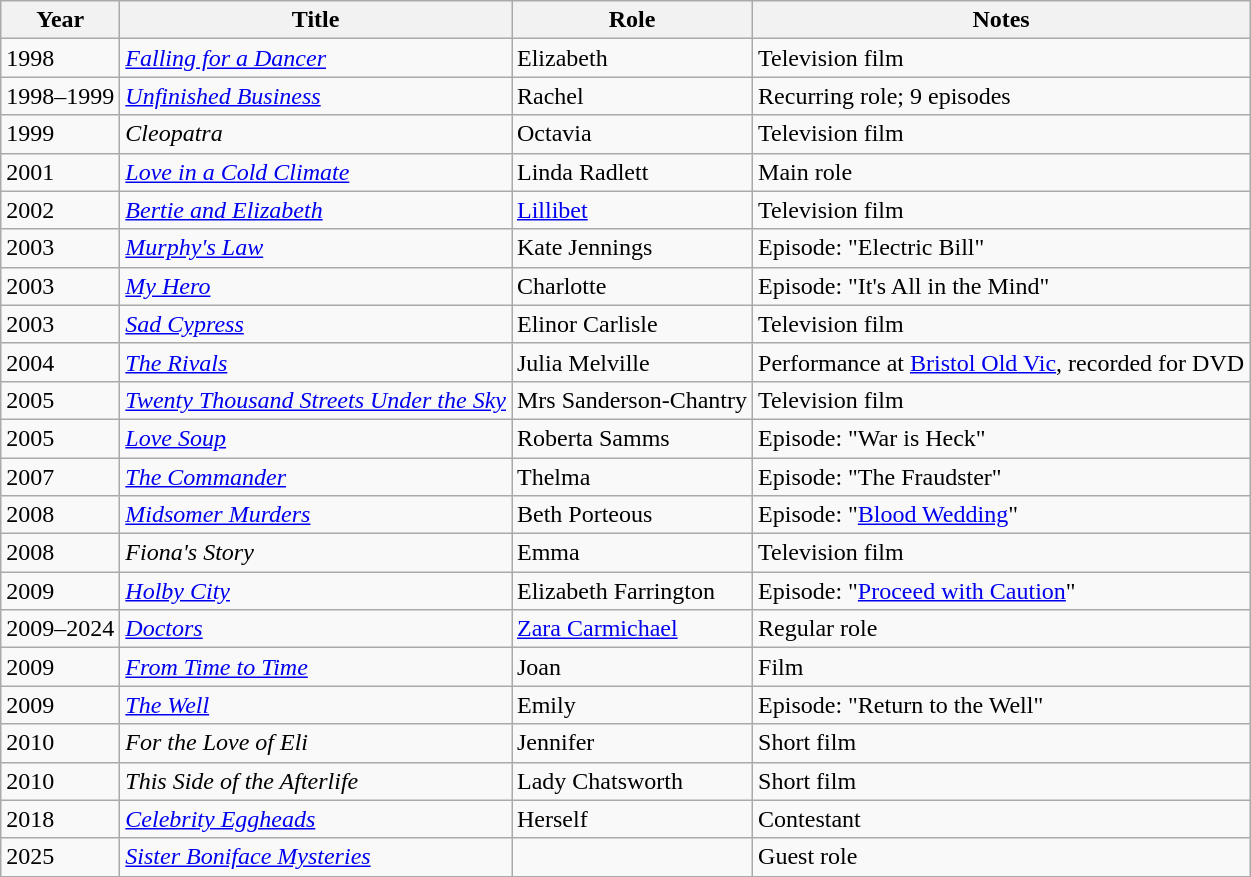<table class="wikitable">
<tr>
<th>Year</th>
<th>Title</th>
<th>Role</th>
<th>Notes</th>
</tr>
<tr>
<td>1998</td>
<td><em><a href='#'>Falling for a Dancer</a></em></td>
<td>Elizabeth</td>
<td>Television film</td>
</tr>
<tr>
<td>1998–1999</td>
<td><em><a href='#'>Unfinished Business</a></em></td>
<td>Rachel</td>
<td>Recurring role; 9 episodes</td>
</tr>
<tr>
<td>1999</td>
<td><em>Cleopatra</em></td>
<td>Octavia</td>
<td>Television film</td>
</tr>
<tr>
<td>2001</td>
<td><em><a href='#'>Love in a Cold Climate</a></em></td>
<td>Linda Radlett</td>
<td>Main role</td>
</tr>
<tr>
<td>2002</td>
<td><em><a href='#'>Bertie and Elizabeth</a></em></td>
<td><a href='#'>Lillibet</a></td>
<td>Television film</td>
</tr>
<tr>
<td>2003</td>
<td><em><a href='#'>Murphy's Law</a></em></td>
<td>Kate Jennings</td>
<td>Episode: "Electric Bill"</td>
</tr>
<tr>
<td>2003</td>
<td><em><a href='#'>My Hero</a></em></td>
<td>Charlotte</td>
<td>Episode: "It's All in the Mind"</td>
</tr>
<tr>
<td>2003</td>
<td><em><a href='#'>Sad Cypress</a></em></td>
<td>Elinor Carlisle</td>
<td>Television film</td>
</tr>
<tr>
<td>2004</td>
<td><em><a href='#'>The Rivals</a></em></td>
<td>Julia Melville</td>
<td>Performance at <a href='#'>Bristol Old Vic</a>, recorded for DVD</td>
</tr>
<tr>
<td>2005</td>
<td><em><a href='#'>Twenty Thousand Streets Under the Sky</a></em></td>
<td>Mrs Sanderson-Chantry</td>
<td>Television film</td>
</tr>
<tr>
<td>2005</td>
<td><em><a href='#'>Love Soup</a></em></td>
<td>Roberta Samms</td>
<td>Episode: "War is Heck"</td>
</tr>
<tr>
<td>2007</td>
<td><em><a href='#'>The Commander</a></em></td>
<td>Thelma</td>
<td>Episode: "The Fraudster"</td>
</tr>
<tr>
<td>2008</td>
<td><em><a href='#'>Midsomer Murders</a></em></td>
<td>Beth Porteous</td>
<td>Episode: "<a href='#'>Blood Wedding</a>"</td>
</tr>
<tr>
<td>2008</td>
<td><em>Fiona's Story</em></td>
<td>Emma</td>
<td>Television film</td>
</tr>
<tr>
<td>2009</td>
<td><em><a href='#'>Holby City</a></em></td>
<td>Elizabeth Farrington</td>
<td>Episode: "<a href='#'>Proceed with Caution</a>"</td>
</tr>
<tr>
<td>2009–2024</td>
<td><em><a href='#'>Doctors</a></em></td>
<td><a href='#'>Zara Carmichael</a></td>
<td>Regular role</td>
</tr>
<tr>
<td>2009</td>
<td><em><a href='#'>From Time to Time</a></em></td>
<td>Joan</td>
<td>Film</td>
</tr>
<tr>
<td>2009</td>
<td><em><a href='#'>The Well</a></em></td>
<td>Emily</td>
<td>Episode: "Return to the Well"</td>
</tr>
<tr>
<td>2010</td>
<td><em>For the Love of Eli</em></td>
<td>Jennifer</td>
<td>Short film</td>
</tr>
<tr>
<td>2010</td>
<td><em>This Side of the Afterlife</em></td>
<td>Lady Chatsworth</td>
<td>Short film</td>
</tr>
<tr>
<td>2018</td>
<td><em><a href='#'>Celebrity Eggheads</a></em></td>
<td>Herself</td>
<td>Contestant</td>
</tr>
<tr>
<td>2025</td>
<td><em><a href='#'>Sister Boniface Mysteries</a></em></td>
<td></td>
<td>Guest role</td>
</tr>
</table>
